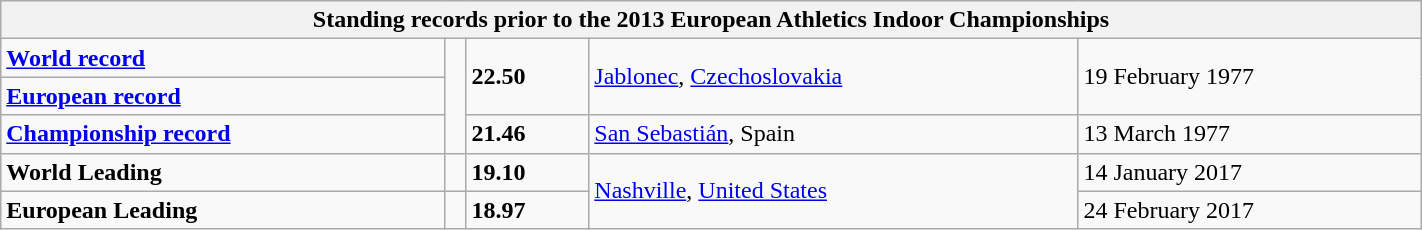<table class="wikitable" width=75%>
<tr>
<th colspan="5">Standing records prior to the 2013 European Athletics Indoor Championships</th>
</tr>
<tr>
<td><strong><a href='#'>World record</a></strong></td>
<td rowspan=3></td>
<td rowspan=2><strong>22.50</strong></td>
<td rowspan=2><a href='#'>Jablonec</a>, <a href='#'>Czechoslovakia</a></td>
<td rowspan=2>19 February 1977</td>
</tr>
<tr>
<td><strong><a href='#'>European record</a></strong></td>
</tr>
<tr>
<td><strong><a href='#'>Championship record</a></strong></td>
<td><strong>21.46</strong></td>
<td><a href='#'>San Sebastián</a>, Spain</td>
<td>13 March 1977</td>
</tr>
<tr>
<td><strong>World Leading</strong></td>
<td></td>
<td><strong>19.10</strong></td>
<td rowspan=2><a href='#'>Nashville</a>, <a href='#'>United States</a></td>
<td>14 January 2017</td>
</tr>
<tr>
<td><strong>European Leading</strong></td>
<td></td>
<td><strong>18.97</strong></td>
<td>24 February 2017</td>
</tr>
</table>
